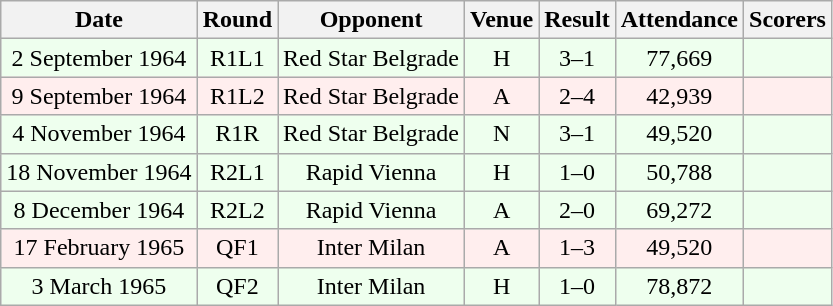<table class="wikitable sortable" style="font-size:100%; text-align:center">
<tr>
<th>Date</th>
<th>Round</th>
<th>Opponent</th>
<th>Venue</th>
<th>Result</th>
<th>Attendance</th>
<th>Scorers</th>
</tr>
<tr bgcolor = "#EEFFEE">
<td>2 September 1964</td>
<td>R1L1</td>
<td>Red Star Belgrade</td>
<td>H</td>
<td>3–1</td>
<td>77,669</td>
<td></td>
</tr>
<tr bgcolor = "#FFEEEE">
<td>9 September 1964</td>
<td>R1L2</td>
<td>Red Star Belgrade</td>
<td>A</td>
<td>2–4</td>
<td>42,939</td>
<td></td>
</tr>
<tr bgcolor = "#EEFFEE">
<td>4 November 1964</td>
<td>R1R</td>
<td>Red Star Belgrade</td>
<td>N</td>
<td>3–1</td>
<td>49,520</td>
<td></td>
</tr>
<tr bgcolor = "#EEFFEE">
<td>18 November 1964</td>
<td>R2L1</td>
<td>Rapid Vienna</td>
<td>H</td>
<td>1–0</td>
<td>50,788</td>
<td></td>
</tr>
<tr bgcolor = "#EEFFEE">
<td>8 December 1964</td>
<td>R2L2</td>
<td>Rapid Vienna</td>
<td>A</td>
<td>2–0</td>
<td>69,272</td>
<td></td>
</tr>
<tr bgcolor = "#FFEEEE">
<td>17 February 1965</td>
<td>QF1</td>
<td>Inter Milan</td>
<td>A</td>
<td>1–3</td>
<td>49,520</td>
<td></td>
</tr>
<tr bgcolor = "#EEFFEE">
<td>3 March 1965</td>
<td>QF2</td>
<td>Inter Milan</td>
<td>H</td>
<td>1–0</td>
<td>78,872</td>
<td></td>
</tr>
</table>
